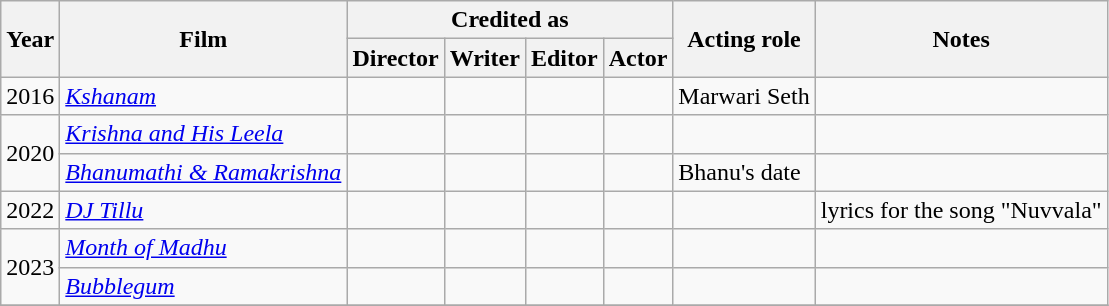<table class="wikitable sortable">
<tr>
<th rowspan=2>Year</th>
<th rowspan=2>Film</th>
<th colspan=4>Credited as</th>
<th rowspan=2>Acting role</th>
<th rowspan="2">Notes</th>
</tr>
<tr>
<th>Director</th>
<th>Writer</th>
<th>Editor</th>
<th>Actor</th>
</tr>
<tr>
<td>2016</td>
<td><em><a href='#'>Kshanam</a></em></td>
<td></td>
<td></td>
<td></td>
<td></td>
<td>Marwari Seth</td>
<td></td>
</tr>
<tr>
<td rowspan=2>2020</td>
<td><em><a href='#'>Krishna and His Leela</a></em></td>
<td></td>
<td></td>
<td></td>
<td></td>
<td></td>
<td></td>
</tr>
<tr>
<td><em><a href='#'>Bhanumathi & Ramakrishna</a></em></td>
<td></td>
<td></td>
<td></td>
<td></td>
<td>Bhanu's date</td>
<td></td>
</tr>
<tr>
<td>2022</td>
<td><em><a href='#'>DJ Tillu</a></em></td>
<td></td>
<td></td>
<td></td>
<td></td>
<td></td>
<td>lyrics for the song "Nuvvala"</td>
</tr>
<tr>
<td rowspan="2">2023</td>
<td><em><a href='#'>Month of Madhu</a></em></td>
<td></td>
<td></td>
<td></td>
<td></td>
<td></td>
<td></td>
</tr>
<tr>
<td><em><a href='#'>Bubblegum</a></em></td>
<td></td>
<td></td>
<td></td>
<td></td>
<td></td>
<td></td>
</tr>
<tr>
</tr>
</table>
